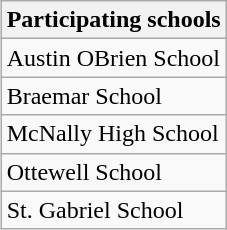<table class="wikitable" align=right>
<tr>
<th>Participating schools</th>
</tr>
<tr>
<td>Austin OBrien School</td>
</tr>
<tr>
<td>Braemar School</td>
</tr>
<tr>
<td>McNally High School</td>
</tr>
<tr>
<td>Ottewell School</td>
</tr>
<tr>
<td>St. Gabriel School</td>
</tr>
</table>
